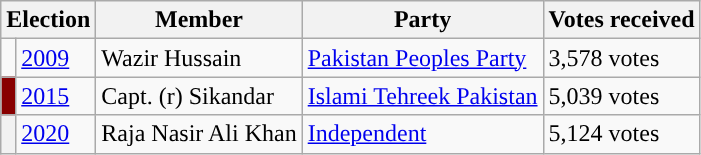<table class="wikitable">
<tr>
<th colspan="2">Election</th>
<th>Member</th>
<th>Party</th>
<th>Votes received</th>
</tr>
<tr>
<td style="background-color: "></td>
<td><a href='#'>2009</a></td>
<td>Wazir Hussain</td>
<td><a href='#'>Pakistan Peoples Party</a></td>
<td>3,578 votes</td>
</tr>
<tr>
<th style="background:#880000;"></th>
<td><a href='#'>2015</a></td>
<td>Capt. (r) Sikandar</td>
<td style="background-color:  "><a href='#'>Islami Tehreek Pakistan</a></td>
<td>5,039 votes</td>
</tr>
<tr>
<th></th>
<td><a href='#'>2020</a></td>
<td>Raja Nasir Ali Khan</td>
<td><a href='#'>Independent</a></td>
<td>5,124 votes</td>
</tr>
</table>
